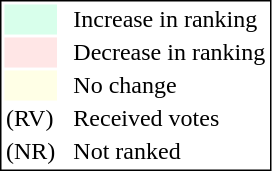<table style="border:1px solid black;">
<tr>
<td style="background:#D8FFEB; width:20px;"></td>
<td> </td>
<td>Increase in ranking</td>
</tr>
<tr>
<td style="background:#FFE6E6; width:20px;"></td>
<td> </td>
<td>Decrease in ranking</td>
</tr>
<tr>
<td style="background:#FFFFE6; width:20px;"></td>
<td> </td>
<td>No change</td>
</tr>
<tr>
<td>(RV)</td>
<td> </td>
<td>Received votes</td>
</tr>
<tr>
<td>(NR)</td>
<td> </td>
<td>Not ranked</td>
</tr>
</table>
